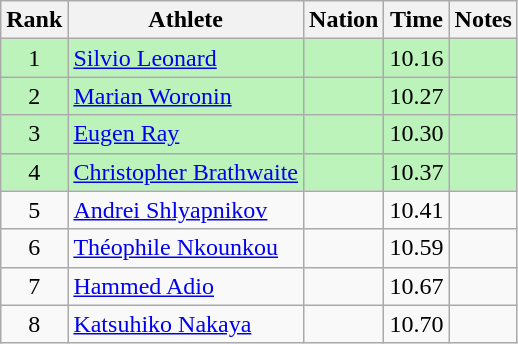<table class="wikitable sortable" style="text-align:center">
<tr>
<th>Rank</th>
<th>Athlete</th>
<th>Nation</th>
<th>Time</th>
<th>Notes</th>
</tr>
<tr style="background:#bbf3bb;">
<td>1</td>
<td align=left><a href='#'>Silvio Leonard</a></td>
<td align=left></td>
<td>10.16</td>
<td></td>
</tr>
<tr style="background:#bbf3bb;">
<td>2</td>
<td align=left><a href='#'>Marian Woronin</a></td>
<td align=left></td>
<td>10.27</td>
<td></td>
</tr>
<tr style="background:#bbf3bb;">
<td>3</td>
<td align=left><a href='#'>Eugen Ray</a></td>
<td align=left></td>
<td>10.30</td>
<td></td>
</tr>
<tr style="background:#bbf3bb;">
<td>4</td>
<td align=left><a href='#'>Christopher Brathwaite</a></td>
<td align=left></td>
<td>10.37</td>
<td></td>
</tr>
<tr>
<td>5</td>
<td align=left><a href='#'>Andrei Shlyapnikov</a></td>
<td align=left></td>
<td>10.41</td>
<td></td>
</tr>
<tr>
<td>6</td>
<td align=left><a href='#'>Théophile Nkounkou</a></td>
<td align=left></td>
<td>10.59</td>
<td></td>
</tr>
<tr>
<td>7</td>
<td align=left><a href='#'>Hammed Adio</a></td>
<td align=left></td>
<td>10.67</td>
<td></td>
</tr>
<tr>
<td>8</td>
<td align=left><a href='#'>Katsuhiko Nakaya</a></td>
<td align=left></td>
<td>10.70</td>
<td></td>
</tr>
</table>
